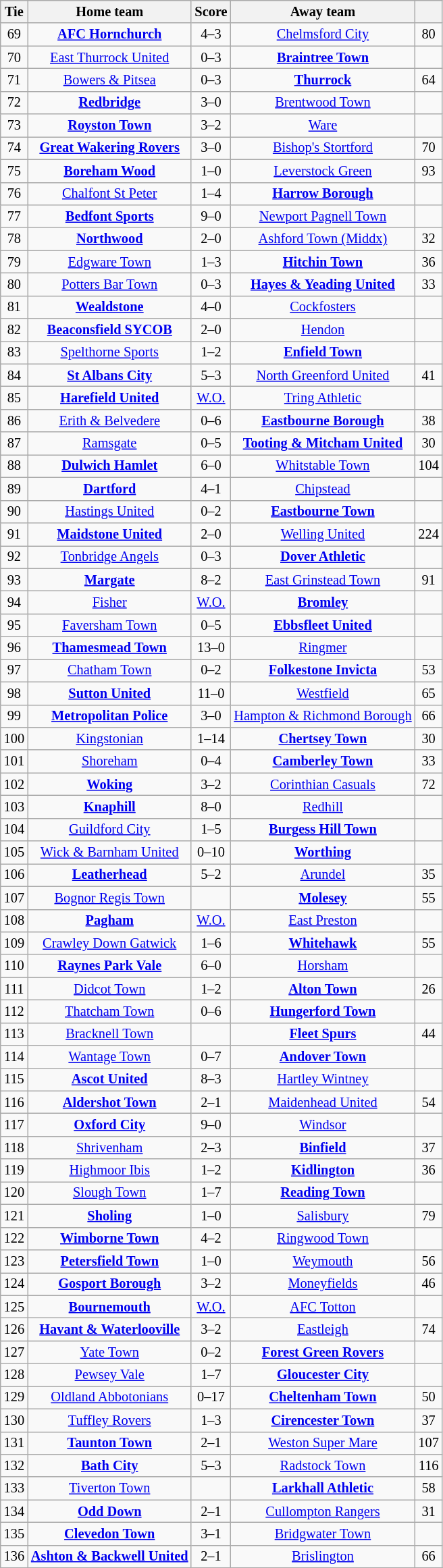<table class="wikitable" style="text-align: center; font-size:85%">
<tr>
<th>Tie</th>
<th>Home team</th>
<th>Score</th>
<th>Away team</th>
<th></th>
</tr>
<tr>
<td>69</td>
<td><strong><a href='#'>AFC Hornchurch</a></strong></td>
<td>4–3</td>
<td><a href='#'>Chelmsford City</a></td>
<td>80</td>
</tr>
<tr>
<td>70</td>
<td><a href='#'>East Thurrock United</a></td>
<td>0–3</td>
<td><strong><a href='#'>Braintree Town</a></strong></td>
<td></td>
</tr>
<tr>
<td>71</td>
<td><a href='#'>Bowers & Pitsea</a></td>
<td>0–3</td>
<td><strong><a href='#'>Thurrock</a></strong></td>
<td>64</td>
</tr>
<tr>
<td>72</td>
<td><strong><a href='#'>Redbridge</a></strong></td>
<td>3–0</td>
<td><a href='#'>Brentwood Town</a></td>
<td></td>
</tr>
<tr>
<td>73</td>
<td><strong><a href='#'>Royston Town</a></strong></td>
<td>3–2 </td>
<td><a href='#'>Ware</a></td>
<td></td>
</tr>
<tr>
<td>74</td>
<td><strong><a href='#'>Great Wakering Rovers</a></strong></td>
<td>3–0</td>
<td><a href='#'>Bishop's Stortford</a></td>
<td>70</td>
</tr>
<tr>
<td>75</td>
<td><strong><a href='#'>Boreham Wood</a></strong></td>
<td>1–0</td>
<td><a href='#'>Leverstock Green</a></td>
<td>93</td>
</tr>
<tr>
<td>76</td>
<td><a href='#'>Chalfont St Peter</a></td>
<td>1–4</td>
<td><strong><a href='#'>Harrow Borough</a></strong></td>
<td></td>
</tr>
<tr>
<td>77</td>
<td><strong><a href='#'>Bedfont Sports</a></strong></td>
<td>9–0</td>
<td><a href='#'>Newport Pagnell Town</a></td>
<td></td>
</tr>
<tr>
<td>78</td>
<td><strong><a href='#'>Northwood</a></strong></td>
<td>2–0</td>
<td><a href='#'>Ashford Town (Middx)</a></td>
<td>32</td>
</tr>
<tr>
<td>79</td>
<td><a href='#'>Edgware Town</a></td>
<td>1–3 </td>
<td><strong><a href='#'>Hitchin Town</a></strong></td>
<td>36</td>
</tr>
<tr>
<td>80</td>
<td><a href='#'>Potters Bar Town</a></td>
<td>0–3</td>
<td><strong><a href='#'>Hayes & Yeading United</a></strong></td>
<td>33</td>
</tr>
<tr>
<td>81</td>
<td><strong><a href='#'>Wealdstone</a></strong></td>
<td>4–0</td>
<td><a href='#'>Cockfosters</a></td>
<td></td>
</tr>
<tr>
<td>82</td>
<td><strong><a href='#'>Beaconsfield SYCOB</a></strong></td>
<td>2–0</td>
<td><a href='#'>Hendon</a></td>
<td></td>
</tr>
<tr>
<td>83</td>
<td><a href='#'>Spelthorne Sports</a></td>
<td>1–2 </td>
<td><strong><a href='#'>Enfield Town</a></strong></td>
<td></td>
</tr>
<tr>
<td>84</td>
<td><strong><a href='#'>St Albans City</a></strong></td>
<td>5–3</td>
<td><a href='#'>North Greenford United</a></td>
<td>41</td>
</tr>
<tr>
<td>85</td>
<td><strong><a href='#'>Harefield United</a></strong></td>
<td><a href='#'>W.O.</a></td>
<td><a href='#'>Tring Athletic</a></td>
<td></td>
</tr>
<tr>
<td>86</td>
<td><a href='#'>Erith & Belvedere</a></td>
<td>0–6</td>
<td><strong><a href='#'>Eastbourne Borough</a></strong></td>
<td>38</td>
</tr>
<tr>
<td>87</td>
<td><a href='#'>Ramsgate</a></td>
<td>0–5</td>
<td><strong><a href='#'>Tooting & Mitcham United</a></strong></td>
<td>30</td>
</tr>
<tr>
<td>88</td>
<td><strong><a href='#'>Dulwich Hamlet</a></strong></td>
<td>6–0</td>
<td><a href='#'>Whitstable Town</a></td>
<td>104</td>
</tr>
<tr>
<td>89</td>
<td><strong><a href='#'>Dartford</a></strong></td>
<td>4–1</td>
<td><a href='#'>Chipstead</a></td>
<td></td>
</tr>
<tr>
<td>90</td>
<td><a href='#'>Hastings United</a></td>
<td>0–2</td>
<td><strong><a href='#'>Eastbourne Town</a></strong></td>
<td></td>
</tr>
<tr>
<td>91</td>
<td><strong><a href='#'>Maidstone United</a></strong></td>
<td>2–0</td>
<td><a href='#'>Welling United</a></td>
<td>224</td>
</tr>
<tr>
<td>92</td>
<td><a href='#'>Tonbridge Angels</a></td>
<td>0–3</td>
<td><strong><a href='#'>Dover Athletic</a></strong></td>
<td></td>
</tr>
<tr>
<td>93</td>
<td><strong><a href='#'>Margate</a></strong></td>
<td>8–2</td>
<td><a href='#'>East Grinstead Town</a></td>
<td>91</td>
</tr>
<tr>
<td>94</td>
<td><a href='#'>Fisher</a></td>
<td><a href='#'>W.O.</a></td>
<td><strong><a href='#'>Bromley</a></strong></td>
<td></td>
</tr>
<tr>
<td>95</td>
<td><a href='#'>Faversham Town</a></td>
<td>0–5</td>
<td><strong><a href='#'>Ebbsfleet United</a></strong></td>
<td></td>
</tr>
<tr>
<td>96</td>
<td><strong><a href='#'>Thamesmead Town</a></strong></td>
<td>13–0</td>
<td><a href='#'>Ringmer</a></td>
<td></td>
</tr>
<tr>
<td>97</td>
<td><a href='#'>Chatham Town</a></td>
<td>0–2</td>
<td><strong><a href='#'>Folkestone Invicta</a></strong></td>
<td>53</td>
</tr>
<tr>
<td>98</td>
<td><strong><a href='#'>Sutton United</a></strong></td>
<td>11–0</td>
<td><a href='#'>Westfield</a></td>
<td>65</td>
</tr>
<tr>
<td>99</td>
<td><strong><a href='#'>Metropolitan Police</a></strong></td>
<td>3–0</td>
<td><a href='#'>Hampton & Richmond Borough</a></td>
<td>66</td>
</tr>
<tr>
<td>100</td>
<td><a href='#'>Kingstonian</a></td>
<td>1–14</td>
<td><strong><a href='#'>Chertsey Town</a></strong></td>
<td>30</td>
</tr>
<tr>
<td>101</td>
<td><a href='#'>Shoreham</a></td>
<td>0–4</td>
<td><strong><a href='#'>Camberley Town</a></strong></td>
<td>33</td>
</tr>
<tr>
<td>102</td>
<td><strong><a href='#'>Woking</a></strong></td>
<td>3–2</td>
<td><a href='#'>Corinthian Casuals</a></td>
<td>72</td>
</tr>
<tr>
<td>103</td>
<td><strong><a href='#'>Knaphill</a></strong></td>
<td>8–0</td>
<td><a href='#'>Redhill</a></td>
<td></td>
</tr>
<tr>
<td>104</td>
<td><a href='#'>Guildford City</a></td>
<td>1–5</td>
<td><strong><a href='#'>Burgess Hill Town</a></strong></td>
<td></td>
</tr>
<tr>
<td>105</td>
<td><a href='#'>Wick & Barnham United</a></td>
<td>0–10</td>
<td><strong><a href='#'>Worthing</a></strong></td>
<td></td>
</tr>
<tr>
<td>106</td>
<td><strong><a href='#'>Leatherhead</a></strong></td>
<td>5–2</td>
<td><a href='#'>Arundel</a></td>
<td>35</td>
</tr>
<tr>
<td>107</td>
<td><a href='#'>Bognor Regis Town</a></td>
<td></td>
<td><strong><a href='#'>Molesey</a></strong></td>
<td>55</td>
</tr>
<tr>
<td>108</td>
<td><strong><a href='#'>Pagham</a></strong></td>
<td><a href='#'>W.O.</a></td>
<td><a href='#'>East Preston</a></td>
<td></td>
</tr>
<tr>
<td>109</td>
<td><a href='#'>Crawley Down Gatwick</a></td>
<td>1–6</td>
<td><strong><a href='#'>Whitehawk</a></strong></td>
<td>55</td>
</tr>
<tr>
<td>110</td>
<td><strong><a href='#'>Raynes Park Vale</a></strong></td>
<td>6–0</td>
<td><a href='#'>Horsham</a></td>
<td></td>
</tr>
<tr>
<td>111</td>
<td><a href='#'>Didcot Town</a></td>
<td>1–2</td>
<td><strong><a href='#'>Alton Town</a></strong></td>
<td>26</td>
</tr>
<tr>
<td>112</td>
<td><a href='#'>Thatcham Town</a></td>
<td>0–6</td>
<td><strong><a href='#'>Hungerford Town</a></strong></td>
<td></td>
</tr>
<tr>
<td>113</td>
<td><a href='#'>Bracknell Town</a></td>
<td></td>
<td><strong><a href='#'>Fleet Spurs</a></strong></td>
<td>44</td>
</tr>
<tr>
<td>114</td>
<td><a href='#'>Wantage Town</a></td>
<td>0–7</td>
<td><strong><a href='#'>Andover Town</a></strong></td>
<td></td>
</tr>
<tr>
<td>115</td>
<td><strong><a href='#'>Ascot United</a></strong></td>
<td>8–3</td>
<td><a href='#'>Hartley Wintney</a></td>
<td></td>
</tr>
<tr>
<td>116</td>
<td><strong><a href='#'>Aldershot Town</a></strong></td>
<td>2–1</td>
<td><a href='#'>Maidenhead United</a></td>
<td>54</td>
</tr>
<tr>
<td>117</td>
<td><strong><a href='#'>Oxford City</a></strong></td>
<td>9–0</td>
<td><a href='#'>Windsor</a></td>
<td></td>
</tr>
<tr>
<td>118</td>
<td><a href='#'>Shrivenham</a></td>
<td>2–3 </td>
<td><strong><a href='#'>Binfield</a></strong></td>
<td>37</td>
</tr>
<tr>
<td>119</td>
<td><a href='#'>Highmoor Ibis</a></td>
<td>1–2</td>
<td><strong><a href='#'>Kidlington</a></strong></td>
<td>36</td>
</tr>
<tr>
<td>120</td>
<td><a href='#'>Slough Town</a></td>
<td>1–7</td>
<td><strong><a href='#'>Reading Town</a></strong></td>
<td></td>
</tr>
<tr>
<td>121</td>
<td><strong><a href='#'>Sholing</a></strong></td>
<td>1–0</td>
<td><a href='#'>Salisbury</a></td>
<td>79</td>
</tr>
<tr>
<td>122</td>
<td><strong><a href='#'>Wimborne Town</a></strong></td>
<td>4–2 </td>
<td><a href='#'>Ringwood Town</a></td>
<td></td>
</tr>
<tr>
<td>123</td>
<td><strong><a href='#'>Petersfield Town</a></strong></td>
<td>1–0</td>
<td><a href='#'>Weymouth</a></td>
<td>56</td>
</tr>
<tr>
<td>124</td>
<td><strong><a href='#'>Gosport Borough</a></strong></td>
<td>3–2</td>
<td><a href='#'>Moneyfields</a></td>
<td>46</td>
</tr>
<tr>
<td>125</td>
<td><strong><a href='#'>Bournemouth</a></strong></td>
<td><a href='#'>W.O.</a></td>
<td><a href='#'>AFC Totton</a></td>
<td></td>
</tr>
<tr>
<td>126</td>
<td><strong><a href='#'>Havant & Waterlooville</a></strong></td>
<td>3–2</td>
<td><a href='#'>Eastleigh</a></td>
<td>74</td>
</tr>
<tr>
<td>127</td>
<td><a href='#'>Yate Town</a></td>
<td>0–2</td>
<td><strong><a href='#'>Forest Green Rovers</a></strong></td>
<td></td>
</tr>
<tr>
<td>128</td>
<td><a href='#'>Pewsey Vale</a></td>
<td>1–7</td>
<td><strong><a href='#'>Gloucester City</a></strong></td>
<td></td>
</tr>
<tr>
<td>129</td>
<td><a href='#'>Oldland Abbotonians</a></td>
<td>0–17</td>
<td><strong><a href='#'>Cheltenham Town</a></strong></td>
<td>50</td>
</tr>
<tr>
<td>130</td>
<td><a href='#'>Tuffley Rovers</a></td>
<td>1–3</td>
<td><strong><a href='#'>Cirencester Town</a></strong></td>
<td>37</td>
</tr>
<tr>
<td>131</td>
<td><strong><a href='#'>Taunton Town</a></strong></td>
<td>2–1</td>
<td><a href='#'>Weston Super Mare</a></td>
<td>107</td>
</tr>
<tr>
<td>132</td>
<td><strong><a href='#'>Bath City</a></strong></td>
<td>5–3</td>
<td><a href='#'>Radstock Town</a></td>
<td>116</td>
</tr>
<tr>
<td>133</td>
<td><a href='#'>Tiverton Town</a></td>
<td></td>
<td><strong><a href='#'>Larkhall Athletic</a></strong></td>
<td>58</td>
</tr>
<tr>
<td>134</td>
<td><strong><a href='#'>Odd Down</a></strong></td>
<td>2–1</td>
<td><a href='#'>Cullompton Rangers</a></td>
<td>31</td>
</tr>
<tr>
<td>135</td>
<td><strong><a href='#'>Clevedon Town</a></strong></td>
<td>3–1</td>
<td><a href='#'>Bridgwater Town</a></td>
<td></td>
</tr>
<tr |>
<td>136</td>
<td><strong><a href='#'>Ashton & Backwell United</a></strong></td>
<td>2–1</td>
<td><a href='#'>Brislington</a></td>
<td>66</td>
</tr>
<tr>
</tr>
</table>
